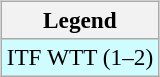<table>
<tr valign=top>
<td><br><table class="wikitable" style=font-size:97%>
<tr>
<th>Legend</th>
</tr>
<tr style="background:#cffcff;">
<td>ITF WTT (1–2)</td>
</tr>
</table>
</td>
<td></td>
</tr>
</table>
